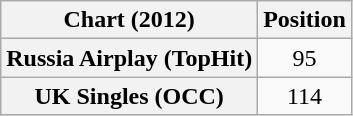<table class="wikitable sortable plainrowheaders" style="text-align:center">
<tr>
<th scope="col">Chart (2012)</th>
<th scope="col">Position</th>
</tr>
<tr>
<th scope="row">Russia Airplay (TopHit)</th>
<td>95</td>
</tr>
<tr>
<th scope="row">UK Singles (OCC)</th>
<td>114</td>
</tr>
</table>
